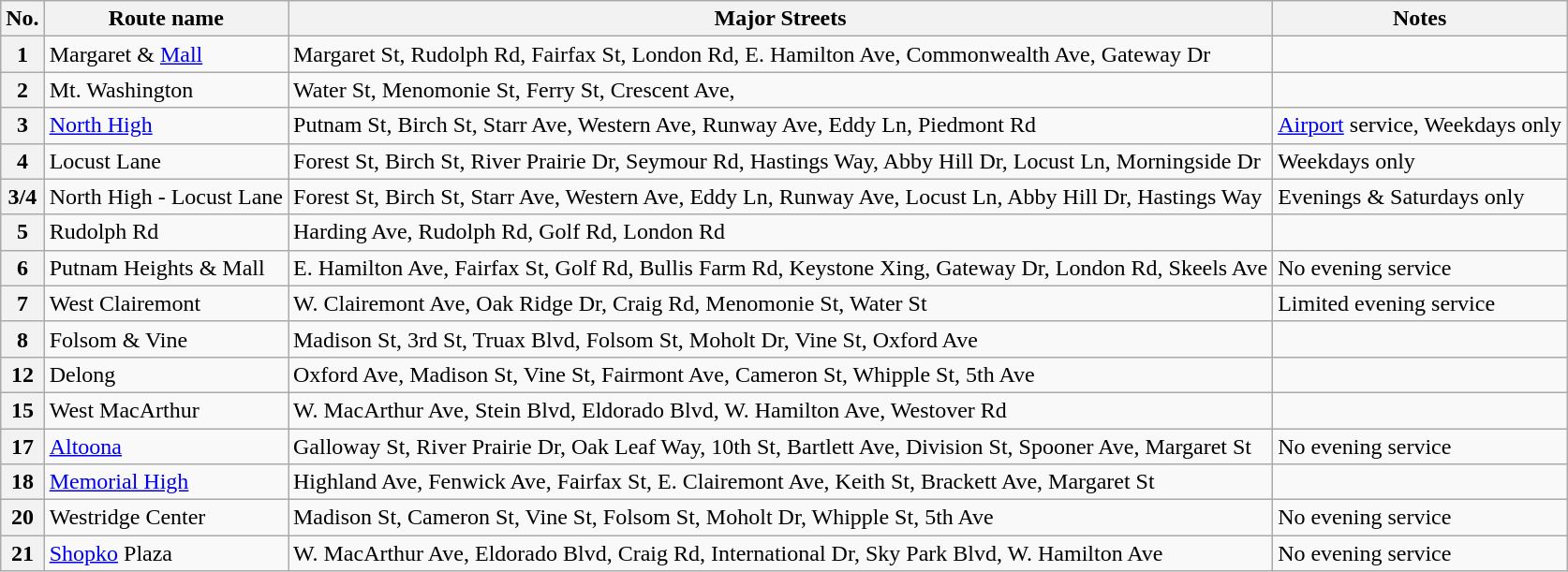<table class="wikitable">
<tr>
<th>No.</th>
<th colspan=1>Route name</th>
<th>Major Streets</th>
<th>Notes</th>
</tr>
<tr>
<th rowspan="1">1</th>
<td>Margaret & <a href='#'>Mall</a></td>
<td>Margaret St, Rudolph Rd, Fairfax St, London Rd, E. Hamilton Ave, Commonwealth Ave, Gateway Dr</td>
<td></td>
</tr>
<tr>
<th rowspan="1">2</th>
<td>Mt. Washington</td>
<td>Water St, Menomonie St, Ferry St, Crescent Ave,</td>
</tr>
<tr>
<th rowspan="1">3</th>
<td><a href='#'>North High</a></td>
<td>Putnam St, Birch St, Starr Ave, Western Ave, Runway Ave, Eddy Ln, Piedmont Rd</td>
<td><a href='#'>Airport</a> service, Weekdays only</td>
</tr>
<tr>
<th rowspan="1">4</th>
<td>Locust Lane</td>
<td>Forest St, Birch St, River Prairie Dr, Seymour Rd, Hastings Way, Abby Hill Dr, Locust Ln, Morningside Dr</td>
<td>Weekdays only</td>
</tr>
<tr>
<th rowspan="1">3/4</th>
<td>North High - Locust Lane</td>
<td>Forest St, Birch St, Starr Ave, Western Ave, Eddy Ln, Runway Ave, Locust Ln, Abby Hill Dr, Hastings Way</td>
<td>Evenings & Saturdays only</td>
</tr>
<tr>
<th rowspan="1">5</th>
<td>Rudolph Rd</td>
<td>Harding Ave, Rudolph Rd, Golf Rd, London Rd</td>
<td></td>
</tr>
<tr>
<th rowspan="1">6</th>
<td>Putnam Heights & Mall</td>
<td>E. Hamilton Ave, Fairfax St, Golf Rd, Bullis Farm Rd, Keystone Xing, Gateway Dr, London Rd, Skeels Ave</td>
<td>No evening service</td>
</tr>
<tr>
<th rowspan="1">7</th>
<td>West Clairemont</td>
<td>W. Clairemont Ave, Oak Ridge Dr, Craig Rd, Menomonie St, Water St</td>
<td>Limited evening service</td>
</tr>
<tr>
<th rowspan="1">8</th>
<td>Folsom & Vine</td>
<td>Madison St, 3rd St, Truax Blvd, Folsom St, Moholt Dr, Vine St, Oxford Ave</td>
<td></td>
</tr>
<tr>
<th rowspan="1">12</th>
<td>Delong</td>
<td>Oxford Ave, Madison St, Vine St, Fairmont Ave, Cameron St, Whipple St, 5th Ave</td>
<td></td>
</tr>
<tr>
<th rowspan="1">15</th>
<td>West MacArthur</td>
<td>W. MacArthur Ave, Stein Blvd, Eldorado Blvd, W. Hamilton Ave, Westover Rd</td>
<td></td>
</tr>
<tr>
<th rowspan="1">17</th>
<td><a href='#'>Altoona</a></td>
<td>Galloway St, River Prairie Dr, Oak Leaf Way, 10th St, Bartlett Ave, Division St, Spooner Ave, Margaret St</td>
<td>No evening service</td>
</tr>
<tr>
<th rowspan="1">18</th>
<td><a href='#'>Memorial High</a></td>
<td>Highland Ave, Fenwick Ave, Fairfax St, E. Clairemont Ave, Keith St, Brackett Ave, Margaret St</td>
<td></td>
</tr>
<tr>
<th rowspan="1">20</th>
<td>Westridge Center</td>
<td>Madison St, Cameron St, Vine St, Folsom St, Moholt Dr, Whipple St, 5th Ave</td>
<td>No evening service</td>
</tr>
<tr>
<th rowspan="1">21</th>
<td><a href='#'>Shopko</a> Plaza</td>
<td>W. MacArthur Ave, Eldorado Blvd, Craig Rd, International Dr, Sky Park Blvd, W. Hamilton Ave</td>
<td>No evening service</td>
</tr>
</table>
